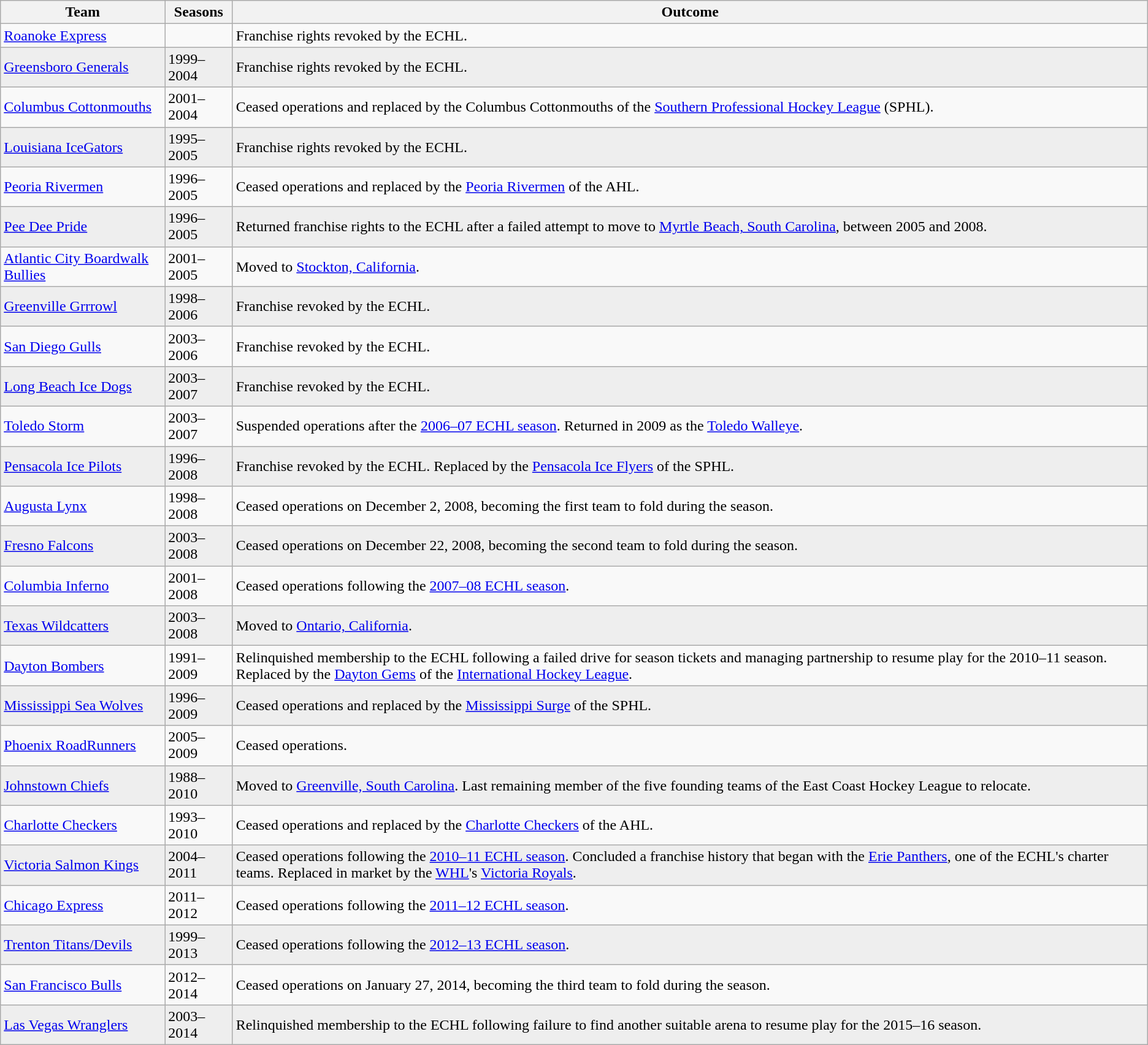<table class="wikitable">
<tr>
<th>Team</th>
<th>Seasons</th>
<th>Outcome</th>
</tr>
<tr>
<td><a href='#'>Roanoke Express</a></td>
<td></td>
<td>Franchise rights revoked by the ECHL.</td>
</tr>
<tr bgcolor="#eeeeee">
<td><a href='#'>Greensboro Generals</a></td>
<td>1999–2004</td>
<td>Franchise rights revoked by the ECHL.</td>
</tr>
<tr>
<td><a href='#'>Columbus Cottonmouths</a></td>
<td>2001–2004</td>
<td>Ceased operations and replaced by the Columbus Cottonmouths of the <a href='#'>Southern Professional Hockey League</a> (SPHL).</td>
</tr>
<tr bgcolor="#eeeeee">
<td><a href='#'>Louisiana IceGators</a></td>
<td>1995–2005</td>
<td>Franchise rights revoked by the ECHL.</td>
</tr>
<tr>
<td><a href='#'>Peoria Rivermen</a></td>
<td>1996–2005</td>
<td>Ceased operations and replaced by the <a href='#'>Peoria Rivermen</a> of the AHL.</td>
</tr>
<tr bgcolor="#eeeeee">
<td><a href='#'>Pee Dee Pride</a></td>
<td>1996–2005</td>
<td>Returned franchise rights to the ECHL after a failed attempt to move to <a href='#'>Myrtle Beach, South Carolina</a>, between 2005 and 2008.</td>
</tr>
<tr>
<td><a href='#'>Atlantic City Boardwalk Bullies</a></td>
<td>2001–2005</td>
<td>Moved to <a href='#'>Stockton, California</a>.</td>
</tr>
<tr bgcolor="#eeeeee">
<td><a href='#'>Greenville Grrrowl</a></td>
<td>1998–2006</td>
<td>Franchise revoked by the ECHL.</td>
</tr>
<tr>
<td><a href='#'>San Diego Gulls</a></td>
<td>2003–2006</td>
<td>Franchise revoked by the ECHL.</td>
</tr>
<tr bgcolor="#eeeeee">
<td><a href='#'>Long Beach Ice Dogs</a></td>
<td>2003–2007</td>
<td>Franchise revoked by the ECHL.</td>
</tr>
<tr>
<td><a href='#'>Toledo Storm</a></td>
<td>2003–2007</td>
<td>Suspended operations after the <a href='#'>2006–07 ECHL season</a>. Returned in 2009 as the <a href='#'>Toledo Walleye</a>.</td>
</tr>
<tr bgcolor="#eeeeee">
<td><a href='#'>Pensacola Ice Pilots</a></td>
<td>1996–2008</td>
<td>Franchise revoked by the ECHL. Replaced by the <a href='#'>Pensacola Ice Flyers</a> of the SPHL.</td>
</tr>
<tr>
<td><a href='#'>Augusta Lynx</a></td>
<td>1998–2008</td>
<td>Ceased operations on December 2, 2008, becoming the first team to fold during the season.</td>
</tr>
<tr bgcolor="#eeeeee">
<td><a href='#'>Fresno Falcons</a></td>
<td>2003–2008</td>
<td>Ceased operations on December 22, 2008, becoming the second team to fold during the season.</td>
</tr>
<tr>
<td><a href='#'>Columbia Inferno</a></td>
<td>2001–2008</td>
<td>Ceased operations following the <a href='#'>2007–08 ECHL season</a>.</td>
</tr>
<tr bgcolor="#eeeeee">
<td><a href='#'>Texas Wildcatters</a></td>
<td>2003–2008</td>
<td>Moved to <a href='#'>Ontario, California</a>.</td>
</tr>
<tr>
<td><a href='#'>Dayton Bombers</a></td>
<td>1991–2009</td>
<td>Relinquished membership to the ECHL following a failed drive for season tickets and managing partnership to resume play for the 2010–11 season. Replaced by the <a href='#'>Dayton Gems</a> of the <a href='#'>International Hockey League</a>.</td>
</tr>
<tr bgcolor="#eeeeee">
<td><a href='#'>Mississippi Sea Wolves</a></td>
<td>1996–2009</td>
<td>Ceased operations and replaced by the <a href='#'>Mississippi Surge</a> of the SPHL.</td>
</tr>
<tr>
<td><a href='#'>Phoenix RoadRunners</a></td>
<td>2005–2009</td>
<td>Ceased operations.</td>
</tr>
<tr bgcolor="#eeeeee">
<td><a href='#'>Johnstown Chiefs</a></td>
<td>1988–2010</td>
<td>Moved to <a href='#'>Greenville, South Carolina</a>.  Last remaining member of the five founding teams of the East Coast Hockey League to relocate.</td>
</tr>
<tr>
<td><a href='#'>Charlotte Checkers</a></td>
<td>1993–2010</td>
<td>Ceased operations and replaced by the <a href='#'>Charlotte Checkers</a> of the AHL.</td>
</tr>
<tr bgcolor="#eeeeee">
<td><a href='#'>Victoria Salmon Kings</a></td>
<td>2004–2011</td>
<td>Ceased operations following the <a href='#'>2010&ndash;11 ECHL season</a>. Concluded a franchise history that began with the <a href='#'>Erie Panthers</a>, one of the ECHL's charter teams. Replaced in market by the <a href='#'>WHL</a>'s <a href='#'>Victoria Royals</a>.</td>
</tr>
<tr>
<td><a href='#'>Chicago Express</a></td>
<td>2011–2012</td>
<td>Ceased operations following the <a href='#'>2011–12 ECHL season</a>.</td>
</tr>
<tr bgcolor="#eeeeee">
<td><a href='#'>Trenton Titans/Devils</a></td>
<td>1999–2013</td>
<td>Ceased operations following the <a href='#'>2012–13 ECHL season</a>.</td>
</tr>
<tr>
<td><a href='#'>San Francisco Bulls</a></td>
<td>2012–2014</td>
<td>Ceased operations on January 27, 2014, becoming the third team to fold during the season.</td>
</tr>
<tr bgcolor="#eeeeee">
<td><a href='#'>Las Vegas Wranglers</a></td>
<td>2003–2014</td>
<td>Relinquished membership to the ECHL following failure to find another suitable arena to resume play for the 2015–16 season.</td>
</tr>
</table>
